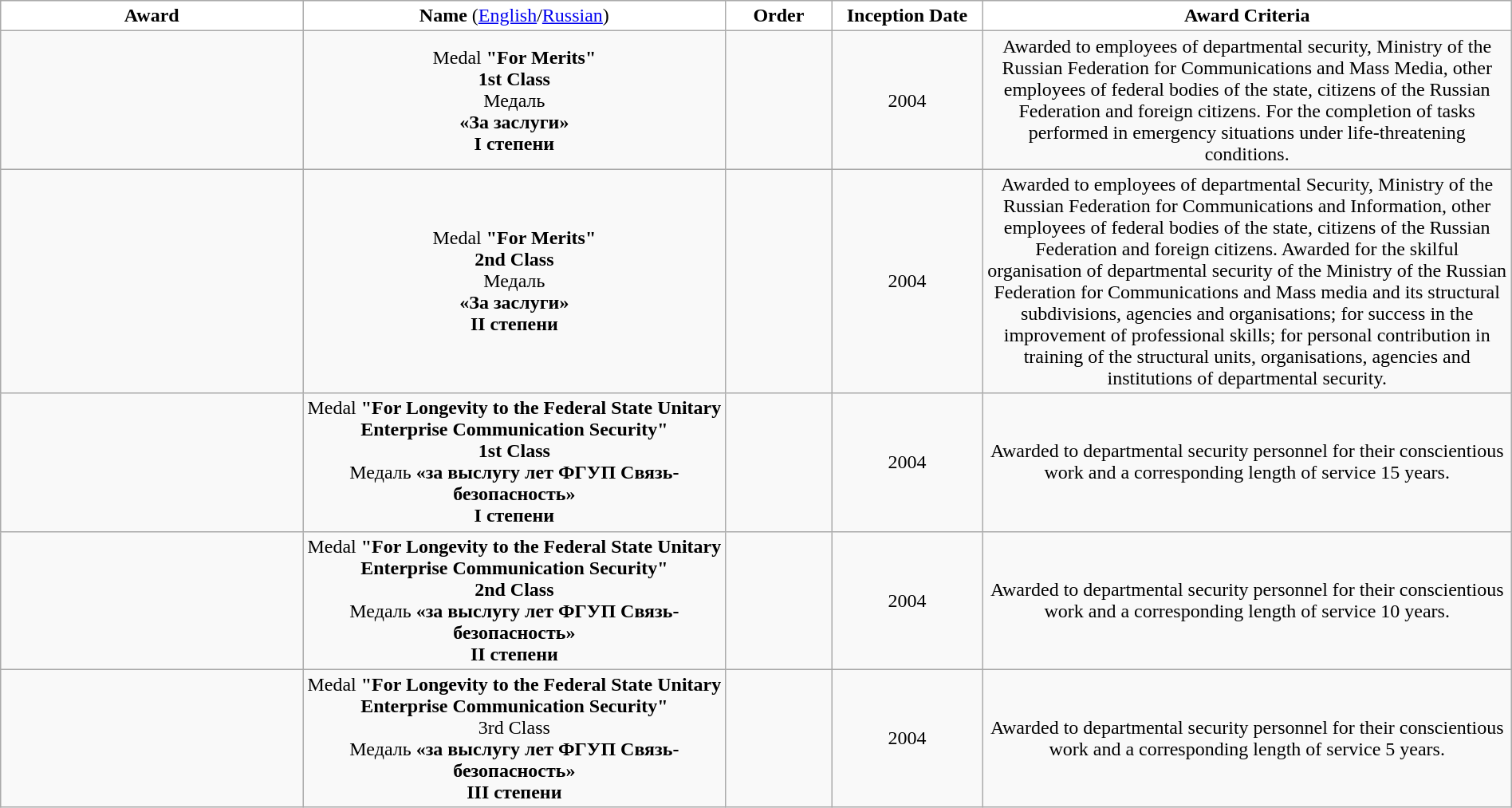<table class="wikitable sortable" width="100%">
<tr>
<td width="20%" bgcolor="#FFFFFF" style="text-align:center;"><strong>Award</strong></td>
<td width="28%" bgcolor="#FFFFFF" style="text-align:center;"><strong>Name</strong> (<a href='#'>English</a>/<a href='#'>Russian</a>)</td>
<td width="07%" bgcolor="#FFFFFF" style="text-align:center;"><strong>Order</strong></td>
<td width="10%" bgcolor="#FFFFFF" style="text-align:center;"><strong>Inception Date</strong></td>
<td width="35%" bgcolor="#FFFFFF" style="text-align:center;"><strong>Award Criteria</strong></td>
</tr>
<tr>
<td></td>
<td style="text-align:center;">Medal <strong>"For Merits"<br>1st Class</strong><br>Медаль<br><strong>«За заслуги»<br>I степени</strong></td>
<td></td>
<td style="text-align:center;">2004</td>
<td style="text-align:center;">Awarded to employees of departmental security, Ministry of the Russian Federation for Communications and Mass Media, other employees of federal bodies of the state, citizens of the Russian Federation and foreign citizens. For the completion of tasks performed in emergency situations under life-threatening conditions.</td>
</tr>
<tr>
<td></td>
<td style="text-align:center;">Medal <strong>"For Merits"<br>2nd Class</strong><br>Медаль<br><strong>«За заслуги»<br>II степени</strong></td>
<td></td>
<td style="text-align:center;">2004</td>
<td style="text-align:center;">Awarded to employees of departmental Security, Ministry of the Russian Federation for Communications and Information, other employees of federal bodies of the state, citizens of the Russian Federation and foreign citizens. Awarded for the skilful organisation of departmental security of the Ministry of the Russian Federation for Communications and Mass media and its structural subdivisions, agencies and organisations; for success in the improvement of professional skills; for personal contribution in training of the structural units, organisations, agencies and institutions of departmental security.</td>
</tr>
<tr>
<td></td>
<td style="text-align:center;">Medal <strong>"For Longevity to the Federal State Unitary Enterprise Communication Security"<br>1st Class</strong><br>Медаль <strong>«за выслугу лет ФГУП Связь-безопасность»<br>I степени</strong></td>
<td></td>
<td style="text-align:center;">2004</td>
<td style="text-align:center;">Awarded to departmental security personnel for their conscientious work and a corresponding length of service 15 years.</td>
</tr>
<tr>
<td></td>
<td style="text-align:center;">Medal <strong>"For Longevity to the Federal State Unitary Enterprise Communication Security"<br>2nd Class</strong><br>Медаль <strong>«за выслугу лет ФГУП Связь-безопасность»<br>II степени</strong></td>
<td></td>
<td style="text-align:center;">2004</td>
<td style="text-align:center;">Awarded to departmental security personnel for their conscientious work and a corresponding length of service 10 years.</td>
</tr>
<tr>
<td></td>
<td style="text-align:center;">Medal <strong>"For Longevity to the Federal State Unitary Enterprise Communication Security"</strong><br>3rd Class<br>Медаль <strong>«за выслугу лет ФГУП Связь-безопасность»<br>III степени</strong></td>
<td></td>
<td style="text-align:center;">2004</td>
<td style="text-align:center;">Awarded to departmental security personnel for their conscientious work and a corresponding length of service 5 years.</td>
</tr>
</table>
